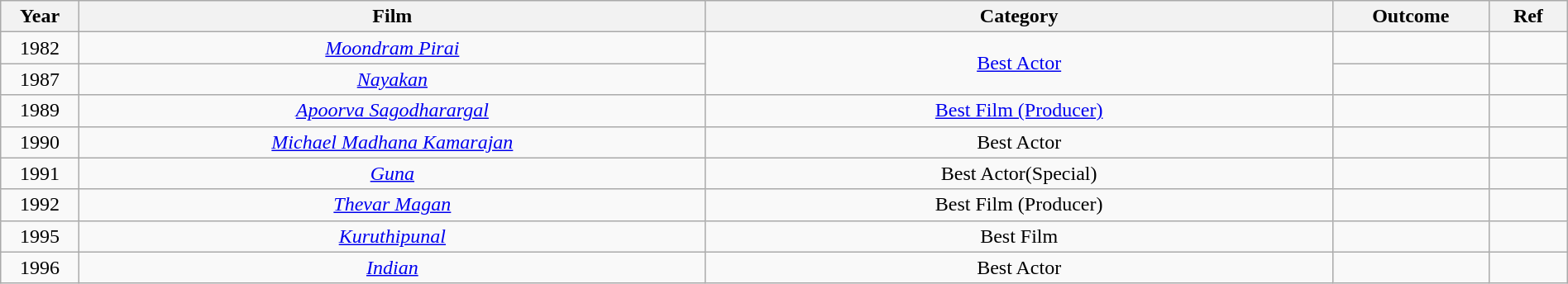<table class="wikitable" style="width:100%;">
<tr>
<th width=5%>Year</th>
<th style="width:40%;">Film</th>
<th style="width:40%;">Category</th>
<th style="width:10%;">Outcome</th>
<th style="width:5%;">Ref</th>
</tr>
<tr>
<td style="text-align:center;">1982</td>
<td style="text-align:center;"><em><a href='#'>Moondram Pirai</a></em></td>
<td rowspan="2" style="text-align:center;"><a href='#'>Best Actor</a></td>
<td></td>
<td></td>
</tr>
<tr>
<td style="text-align:center;">1987</td>
<td style="text-align:center;"><em><a href='#'>Nayakan</a></em></td>
<td></td>
<td></td>
</tr>
<tr>
<td style="text-align:center;">1989</td>
<td style="text-align:center;"><em><a href='#'>Apoorva Sagodharargal</a></em></td>
<td style="text-align:center;"><a href='#'>Best Film (Producer)</a></td>
<td></td>
<td></td>
</tr>
<tr>
<td style="text-align:center;">1990</td>
<td style="text-align:center;"><em><a href='#'>Michael Madhana Kamarajan</a></em></td>
<td style="text-align:center;">Best Actor</td>
<td></td>
<td></td>
</tr>
<tr>
<td style="text-align:center;">1991</td>
<td style="text-align:center;"><em><a href='#'>Guna</a></em></td>
<td style="text-align:center;">Best Actor(Special)</td>
<td></td>
</tr>
<tr>
<td style="text-align:center;">1992</td>
<td style="text-align:center;"><em><a href='#'>Thevar Magan</a></em></td>
<td style="text-align:center;">Best Film (Producer)</td>
<td></td>
<td></td>
</tr>
<tr>
<td style="text-align:center;">1995</td>
<td style="text-align:center;"><em><a href='#'>Kuruthipunal</a></em></td>
<td style="text-align:center;">Best Film</td>
<td></td>
<td></td>
</tr>
<tr>
<td style="text-align:center;">1996</td>
<td style="text-align:center;"><em><a href='#'>Indian</a></em></td>
<td style="text-align:center;">Best Actor</td>
<td></td>
<td></td>
</tr>
</table>
